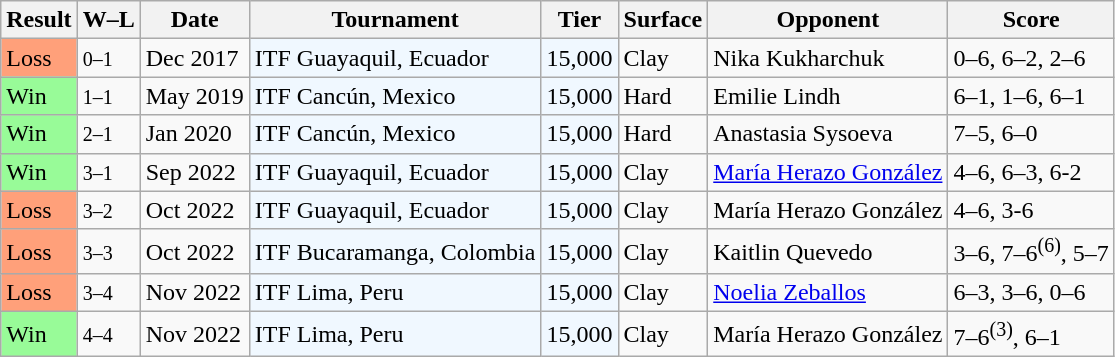<table class="sortable wikitable">
<tr>
<th>Result</th>
<th class="unsortable">W–L</th>
<th>Date</th>
<th>Tournament</th>
<th>Tier</th>
<th>Surface</th>
<th>Opponent</th>
<th class="unsortable">Score</th>
</tr>
<tr>
<td bgcolor=ffa07a>Loss</td>
<td><small>0–1</small></td>
<td>Dec 2017</td>
<td bgcolor=#f0f8ff>ITF Guayaquil, Ecuador</td>
<td bgcolor=#f0f8ff>15,000</td>
<td>Clay</td>
<td> Nika Kukharchuk</td>
<td>0–6, 6–2, 2–6</td>
</tr>
<tr>
<td bgcolor=98FB98>Win</td>
<td><small>1–1</small></td>
<td>May 2019</td>
<td bgcolor=#f0f8ff>ITF Cancún, Mexico</td>
<td bgcolor=#f0f8ff>15,000</td>
<td>Hard</td>
<td> Emilie Lindh</td>
<td>6–1, 1–6, 6–1</td>
</tr>
<tr>
<td bgcolor=98FB98>Win</td>
<td><small>2–1</small></td>
<td>Jan 2020</td>
<td bgcolor=#f0f8ff>ITF Cancún, Mexico</td>
<td bgcolor=#f0f8ff>15,000</td>
<td>Hard</td>
<td> Anastasia Sysoeva</td>
<td>7–5, 6–0</td>
</tr>
<tr>
<td bgcolor=98FB98>Win</td>
<td><small>3–1</small></td>
<td>Sep 2022</td>
<td bgcolor=#f0f8ff>ITF Guayaquil, Ecuador</td>
<td bgcolor=#f0f8ff>15,000</td>
<td>Clay</td>
<td> <a href='#'>María Herazo González</a></td>
<td>4–6, 6–3, 6-2</td>
</tr>
<tr>
<td bgcolor=ffa07a>Loss</td>
<td><small>3–2</small></td>
<td>Oct 2022</td>
<td bgcolor=#f0f8ff>ITF Guayaquil, Ecuador</td>
<td bgcolor=#f0f8ff>15,000</td>
<td>Clay</td>
<td> María Herazo González</td>
<td>4–6, 3-6</td>
</tr>
<tr>
<td bgcolor=ffa07a>Loss</td>
<td><small>3–3</small></td>
<td>Oct 2022</td>
<td bgcolor=#f0f8ff>ITF Bucaramanga, Colombia</td>
<td bgcolor=#f0f8ff>15,000</td>
<td>Clay</td>
<td> Kaitlin Quevedo</td>
<td>3–6, 7–6<sup>(6)</sup>, 5–7</td>
</tr>
<tr>
<td bgcolor=ffa07a>Loss</td>
<td><small>3–4</small></td>
<td>Nov 2022</td>
<td bgcolor=#f0f8ff>ITF Lima, Peru</td>
<td bgcolor=#f0f8ff>15,000</td>
<td>Clay</td>
<td> <a href='#'>Noelia Zeballos</a></td>
<td>6–3, 3–6, 0–6</td>
</tr>
<tr>
<td bgcolor=98FB98>Win</td>
<td><small>4–4</small></td>
<td>Nov 2022</td>
<td bgcolor=#f0f8ff>ITF Lima, Peru</td>
<td bgcolor=#f0f8ff>15,000</td>
<td>Clay</td>
<td> María Herazo González</td>
<td>7–6<sup>(3)</sup>, 6–1</td>
</tr>
</table>
